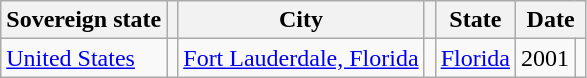<table class="wikitable">
<tr>
<th>Sovereign state</th>
<th></th>
<th>City</th>
<th></th>
<th>State</th>
<th colspan=2>Date</th>
</tr>
<tr>
<td> <a href='#'>United States</a></td>
<td></td>
<td><a href='#'>Fort Lauderdale, Florida</a></td>
<td></td>
<td><a href='#'>Florida</a></td>
<td>2001</td>
<td></td>
</tr>
</table>
